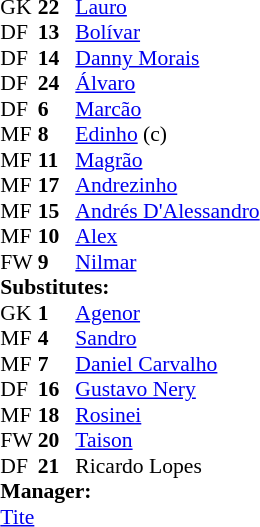<table style="font-size:90%; margin:0.2em auto;" cellspacing="0" cellpadding="0">
<tr>
<th width="25"></th>
<th width="25"></th>
</tr>
<tr>
<td>GK</td>
<td><strong>22</strong></td>
<td> <a href='#'>Lauro</a></td>
<td></td>
</tr>
<tr>
<td>DF</td>
<td><strong>13</strong></td>
<td> <a href='#'>Bolívar</a></td>
<td></td>
</tr>
<tr>
<td>DF</td>
<td><strong>14</strong></td>
<td> <a href='#'>Danny Morais</a></td>
</tr>
<tr>
<td>DF</td>
<td><strong>24</strong></td>
<td> <a href='#'>Álvaro</a></td>
</tr>
<tr>
<td>DF</td>
<td><strong>6</strong></td>
<td> <a href='#'>Marcão</a></td>
</tr>
<tr>
<td>MF</td>
<td><strong>8</strong></td>
<td> <a href='#'>Edinho</a> (c)</td>
</tr>
<tr>
<td>MF</td>
<td><strong>11</strong></td>
<td> <a href='#'>Magrão</a></td>
<td></td>
<td></td>
</tr>
<tr>
<td>MF</td>
<td><strong>17</strong></td>
<td> <a href='#'>Andrezinho</a></td>
<td></td>
<td></td>
</tr>
<tr>
<td>MF</td>
<td><strong>15</strong></td>
<td> <a href='#'>Andrés D'Alessandro</a></td>
</tr>
<tr>
<td>MF</td>
<td><strong>10</strong></td>
<td> <a href='#'>Alex</a></td>
<td></td>
<td></td>
</tr>
<tr>
<td>FW</td>
<td><strong>9</strong></td>
<td> <a href='#'>Nilmar</a></td>
</tr>
<tr>
<td colspan=3><strong>Substitutes:</strong></td>
</tr>
<tr>
<td>GK</td>
<td><strong>1</strong></td>
<td> <a href='#'>Agenor</a></td>
<td></td>
</tr>
<tr>
<td>MF</td>
<td><strong>4</strong></td>
<td> <a href='#'>Sandro</a></td>
<td></td>
<td></td>
</tr>
<tr>
<td>MF</td>
<td><strong>7</strong></td>
<td> <a href='#'>Daniel Carvalho</a></td>
</tr>
<tr>
<td>DF</td>
<td><strong>16</strong></td>
<td> <a href='#'>Gustavo Nery</a></td>
<td></td>
<td></td>
</tr>
<tr>
<td>MF</td>
<td><strong>18</strong></td>
<td> <a href='#'>Rosinei</a></td>
</tr>
<tr>
<td>FW</td>
<td><strong>20</strong></td>
<td> <a href='#'>Taison</a></td>
<td></td>
<td></td>
</tr>
<tr>
<td>DF</td>
<td><strong>21</strong></td>
<td> Ricardo Lopes</td>
</tr>
<tr>
<td colspan=3><strong>Manager:</strong></td>
</tr>
<tr>
<td colspan=4> <a href='#'>Tite</a></td>
</tr>
</table>
